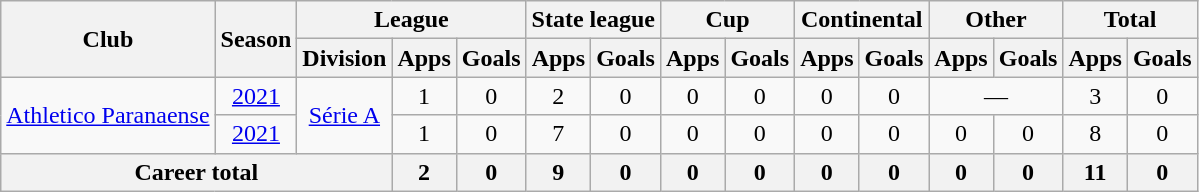<table class="wikitable" style="text-align: center">
<tr>
<th rowspan="2">Club</th>
<th rowspan="2">Season</th>
<th colspan="3">League</th>
<th colspan="2">State league</th>
<th colspan="2">Cup</th>
<th colspan="2">Continental</th>
<th colspan="2">Other</th>
<th colspan="2">Total</th>
</tr>
<tr>
<th>Division</th>
<th>Apps</th>
<th>Goals</th>
<th>Apps</th>
<th>Goals</th>
<th>Apps</th>
<th>Goals</th>
<th>Apps</th>
<th>Goals</th>
<th>Apps</th>
<th>Goals</th>
<th>Apps</th>
<th>Goals</th>
</tr>
<tr>
<td rowspan="2"><a href='#'>Athletico Paranaense</a></td>
<td><a href='#'>2021</a></td>
<td rowspan="2"><a href='#'>Série A</a></td>
<td>1</td>
<td>0</td>
<td>2</td>
<td>0</td>
<td>0</td>
<td>0</td>
<td>0</td>
<td>0</td>
<td colspan="2">—</td>
<td>3</td>
<td>0</td>
</tr>
<tr>
<td><a href='#'>2021</a></td>
<td>1</td>
<td>0</td>
<td>7</td>
<td>0</td>
<td>0</td>
<td>0</td>
<td>0</td>
<td>0</td>
<td>0</td>
<td>0</td>
<td>8</td>
<td>0</td>
</tr>
<tr>
<th colspan="3"><strong>Career total</strong></th>
<th>2</th>
<th>0</th>
<th>9</th>
<th>0</th>
<th>0</th>
<th>0</th>
<th>0</th>
<th>0</th>
<th>0</th>
<th>0</th>
<th>11</th>
<th>0</th>
</tr>
</table>
